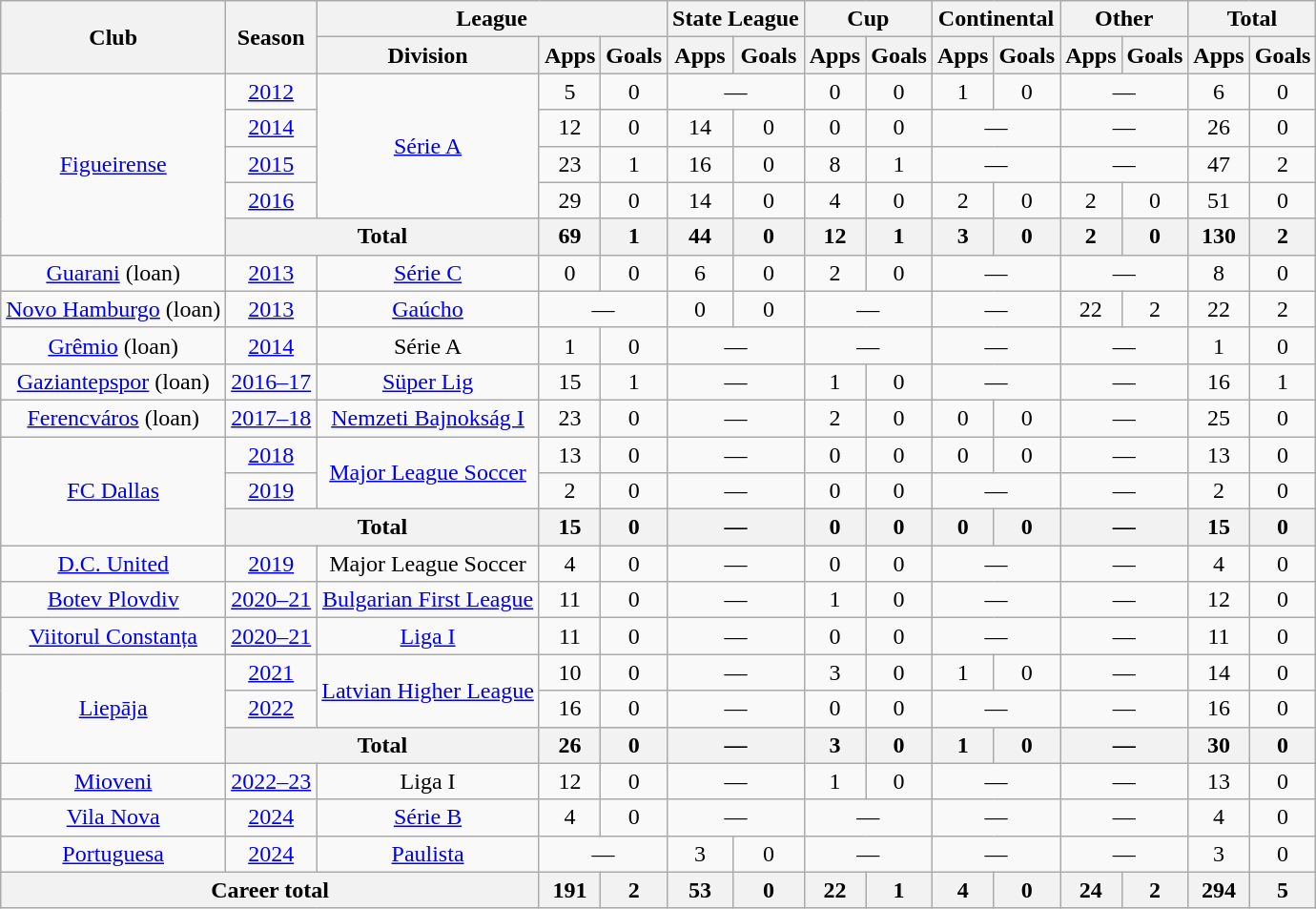<table class="wikitable" style="text-align: center;">
<tr>
<th rowspan="2">Club</th>
<th rowspan="2">Season</th>
<th colspan="3">League</th>
<th colspan="2">State League</th>
<th colspan="2">Cup</th>
<th colspan="2">Continental</th>
<th colspan="2">Other</th>
<th colspan="2">Total</th>
</tr>
<tr>
<th>Division</th>
<th>Apps</th>
<th>Goals</th>
<th>Apps</th>
<th>Goals</th>
<th>Apps</th>
<th>Goals</th>
<th>Apps</th>
<th>Goals</th>
<th>Apps</th>
<th>Goals</th>
<th>Apps</th>
<th>Goals</th>
</tr>
<tr>
<td rowspan="5"><a href='#'>Figueirense</a></td>
<td><a href='#'>2012</a></td>
<td rowspan="4"><a href='#'>Série A</a></td>
<td>5</td>
<td>0</td>
<td colspan="2">—</td>
<td>0</td>
<td>0</td>
<td>1</td>
<td>0</td>
<td colspan="2">—</td>
<td>6</td>
<td>0</td>
</tr>
<tr>
<td><a href='#'>2014</a></td>
<td>12</td>
<td>0</td>
<td>14</td>
<td>0</td>
<td>0</td>
<td>0</td>
<td colspan="2">—</td>
<td colspan="2">—</td>
<td>26</td>
<td>0</td>
</tr>
<tr>
<td><a href='#'>2015</a></td>
<td>23</td>
<td>1</td>
<td>16</td>
<td>0</td>
<td>8</td>
<td>1</td>
<td colspan="2">—</td>
<td colspan="2">—</td>
<td>47</td>
<td>2</td>
</tr>
<tr>
<td><a href='#'>2016</a></td>
<td>29</td>
<td>0</td>
<td>14</td>
<td>0</td>
<td>4</td>
<td>0</td>
<td>2</td>
<td>0</td>
<td>2</td>
<td>0</td>
<td>51</td>
<td>0</td>
</tr>
<tr>
<th colspan="2">Total</th>
<th>69</th>
<th>1</th>
<th>44</th>
<th>0</th>
<th>12</th>
<th>1</th>
<th>3</th>
<th>0</th>
<th>2</th>
<th>0</th>
<th>130</th>
<th>2</th>
</tr>
<tr>
<td><a href='#'>Guarani</a> (loan)</td>
<td><a href='#'>2013</a></td>
<td><a href='#'>Série C</a></td>
<td>0</td>
<td>0</td>
<td>6</td>
<td>0</td>
<td>2</td>
<td>0</td>
<td colspan="2">—</td>
<td colspan="2">—</td>
<td>8</td>
<td>0</td>
</tr>
<tr>
<td><a href='#'>Novo Hamburgo</a> (loan)</td>
<td><a href='#'>2013</a></td>
<td><a href='#'>Gaúcho</a></td>
<td colspan="2">—</td>
<td>0</td>
<td>0</td>
<td colspan="2">—</td>
<td colspan="2">—</td>
<td>22</td>
<td>2</td>
<td>22</td>
<td>2</td>
</tr>
<tr>
<td><a href='#'>Grêmio</a> (loan)</td>
<td><a href='#'>2014</a></td>
<td>Série A</td>
<td>1</td>
<td>0</td>
<td colspan="2">—</td>
<td colspan="2">—</td>
<td colspan="2">—</td>
<td colspan="2">—</td>
<td>1</td>
<td>0</td>
</tr>
<tr>
<td><a href='#'>Gaziantepspor</a> (loan)</td>
<td><a href='#'>2016–17</a></td>
<td><a href='#'>Süper Lig</a></td>
<td>15</td>
<td>1</td>
<td colspan="2">—</td>
<td>1</td>
<td>0</td>
<td colspan="2">—</td>
<td colspan="2">—</td>
<td>16</td>
<td>1</td>
</tr>
<tr>
<td><a href='#'>Ferencváros</a> (loan)</td>
<td><a href='#'>2017–18</a></td>
<td><a href='#'>Nemzeti Bajnokság I</a></td>
<td>23</td>
<td>0</td>
<td colspan="2">—</td>
<td>2</td>
<td>0</td>
<td>0</td>
<td>0</td>
<td colspan="2">—</td>
<td>25</td>
<td>0</td>
</tr>
<tr>
<td rowspan="3"><a href='#'>FC Dallas</a></td>
<td><a href='#'>2018</a></td>
<td rowspan="2"><a href='#'>Major League Soccer</a></td>
<td>13</td>
<td>0</td>
<td colspan="2">—</td>
<td>0</td>
<td>0</td>
<td>0</td>
<td>0</td>
<td colspan="2">—</td>
<td>13</td>
<td>0</td>
</tr>
<tr>
<td><a href='#'>2019</a></td>
<td>2</td>
<td>0</td>
<td colspan="2">—</td>
<td>0</td>
<td>0</td>
<td colspan="2">—</td>
<td colspan="2">—</td>
<td>2</td>
<td>0</td>
</tr>
<tr>
<th colspan="2">Total</th>
<th>15</th>
<th>0</th>
<th colspan="2">—</th>
<th>0</th>
<th>0</th>
<th>0</th>
<th>0</th>
<th colspan="2">—</th>
<th>15</th>
<th>0</th>
</tr>
<tr>
<td><a href='#'>D.C. United</a></td>
<td><a href='#'>2019</a></td>
<td>Major League Soccer</td>
<td>4</td>
<td>0</td>
<td colspan="2">—</td>
<td>0</td>
<td>0</td>
<td colspan="2">—</td>
<td colspan="2">—</td>
<td>4</td>
<td>0</td>
</tr>
<tr>
<td><a href='#'>Botev Plovdiv</a></td>
<td><a href='#'>2020–21</a></td>
<td><a href='#'>Bulgarian First League</a></td>
<td>11</td>
<td>0</td>
<td colspan="2">—</td>
<td>1</td>
<td>0</td>
<td colspan="2">—</td>
<td colspan="2">—</td>
<td>12</td>
<td>0</td>
</tr>
<tr>
<td><a href='#'>Viitorul Constanța</a></td>
<td><a href='#'>2020–21</a></td>
<td><a href='#'>Liga I</a></td>
<td>11</td>
<td>0</td>
<td colspan="2">—</td>
<td>0</td>
<td>0</td>
<td colspan="2">—</td>
<td colspan="2">—</td>
<td>11</td>
<td>0</td>
</tr>
<tr>
<td rowspan="3"><a href='#'>Liepāja</a></td>
<td><a href='#'>2021</a></td>
<td rowspan="2"><a href='#'>Latvian Higher League</a></td>
<td>10</td>
<td>0</td>
<td colspan="2">—</td>
<td>3</td>
<td>0</td>
<td>1</td>
<td>0</td>
<td colspan="2">—</td>
<td>14</td>
<td>0</td>
</tr>
<tr>
<td><a href='#'>2022</a></td>
<td>16</td>
<td>0</td>
<td colspan="2">—</td>
<td>0</td>
<td>0</td>
<td colspan="2">—</td>
<td colspan="2">—</td>
<td>16</td>
<td>0</td>
</tr>
<tr>
<th colspan="2">Total</th>
<th>26</th>
<th>0</th>
<th colspan="2">—</th>
<th>3</th>
<th>0</th>
<th>1</th>
<th>0</th>
<th colspan="2">—</th>
<th>30</th>
<th>0</th>
</tr>
<tr>
<td><a href='#'>Mioveni</a></td>
<td><a href='#'>2022–23</a></td>
<td>Liga I</td>
<td>12</td>
<td>0</td>
<td colspan="2">—</td>
<td>1</td>
<td>0</td>
<td colspan="2">—</td>
<td colspan="2">—</td>
<td>13</td>
<td>0</td>
</tr>
<tr>
<td><a href='#'>Vila Nova</a></td>
<td><a href='#'>2024</a></td>
<td><a href='#'>Série B</a></td>
<td>4</td>
<td>0</td>
<td colspan="2">—</td>
<td colspan="2">—</td>
<td colspan="2">—</td>
<td colspan="2">—</td>
<td>4</td>
<td>0</td>
</tr>
<tr>
<td><a href='#'>Portuguesa</a></td>
<td><a href='#'>2024</a></td>
<td><a href='#'>Paulista</a></td>
<td colspan="2">—</td>
<td>3</td>
<td>0</td>
<td colspan="2">—</td>
<td colspan="2">—</td>
<td colspan="2">—</td>
<td>3</td>
<td>0</td>
</tr>
<tr>
<th colspan="3"><strong>Career total</strong></th>
<th>191</th>
<th>2</th>
<th>53</th>
<th>0</th>
<th>22</th>
<th>1</th>
<th>4</th>
<th>0</th>
<th>24</th>
<th>2</th>
<th>294</th>
<th>5</th>
</tr>
</table>
